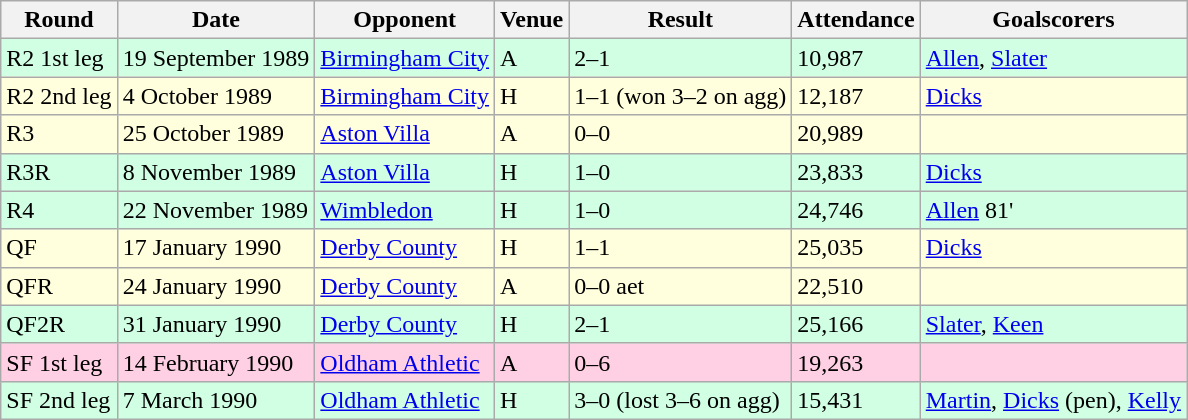<table class="wikitable">
<tr>
<th>Round</th>
<th>Date</th>
<th>Opponent</th>
<th>Venue</th>
<th>Result</th>
<th>Attendance</th>
<th>Goalscorers</th>
</tr>
<tr style="background-color: #d0ffe3;">
<td>R2 1st leg</td>
<td>19 September 1989</td>
<td><a href='#'>Birmingham City</a></td>
<td>A</td>
<td>2–1</td>
<td>10,987</td>
<td><a href='#'>Allen</a>, <a href='#'>Slater</a></td>
</tr>
<tr style="background-color: #ffffdd;">
<td>R2 2nd leg</td>
<td>4 October 1989</td>
<td><a href='#'>Birmingham City</a></td>
<td>H</td>
<td>1–1 (won 3–2 on agg)</td>
<td>12,187</td>
<td><a href='#'>Dicks</a></td>
</tr>
<tr style="background-color: #ffffdd;">
<td>R3</td>
<td>25 October 1989</td>
<td><a href='#'>Aston Villa</a></td>
<td>A</td>
<td>0–0</td>
<td>20,989</td>
<td></td>
</tr>
<tr style="background-color: #d0ffe3;">
<td>R3R</td>
<td>8 November 1989</td>
<td><a href='#'>Aston Villa</a></td>
<td>H</td>
<td>1–0</td>
<td>23,833</td>
<td><a href='#'>Dicks</a></td>
</tr>
<tr style="background-color: #d0ffe3;">
<td>R4</td>
<td>22 November 1989</td>
<td><a href='#'>Wimbledon</a></td>
<td>H</td>
<td>1–0</td>
<td>24,746</td>
<td><a href='#'>Allen</a> 81'</td>
</tr>
<tr style="background-color: #ffffdd;">
<td>QF</td>
<td>17 January 1990</td>
<td><a href='#'>Derby County</a></td>
<td>H</td>
<td>1–1</td>
<td>25,035</td>
<td><a href='#'>Dicks</a></td>
</tr>
<tr style="background-color: #ffffdd;">
<td>QFR</td>
<td>24 January 1990</td>
<td><a href='#'>Derby County</a></td>
<td>A</td>
<td>0–0 aet</td>
<td>22,510</td>
<td></td>
</tr>
<tr style="background-color: #d0ffe3;">
<td>QF2R</td>
<td>31 January 1990</td>
<td><a href='#'>Derby County</a></td>
<td>H</td>
<td>2–1</td>
<td>25,166</td>
<td><a href='#'>Slater</a>, <a href='#'>Keen</a></td>
</tr>
<tr style="background-color: #ffd0e3;">
<td>SF 1st leg</td>
<td>14 February 1990</td>
<td><a href='#'>Oldham Athletic</a></td>
<td>A</td>
<td>0–6</td>
<td>19,263</td>
<td></td>
</tr>
<tr style="background-color: #d0ffe3;">
<td>SF 2nd leg</td>
<td>7 March 1990</td>
<td><a href='#'>Oldham Athletic</a></td>
<td>H</td>
<td>3–0 (lost 3–6 on agg)</td>
<td>15,431</td>
<td><a href='#'>Martin</a>, <a href='#'>Dicks</a> (pen), <a href='#'>Kelly</a></td>
</tr>
</table>
